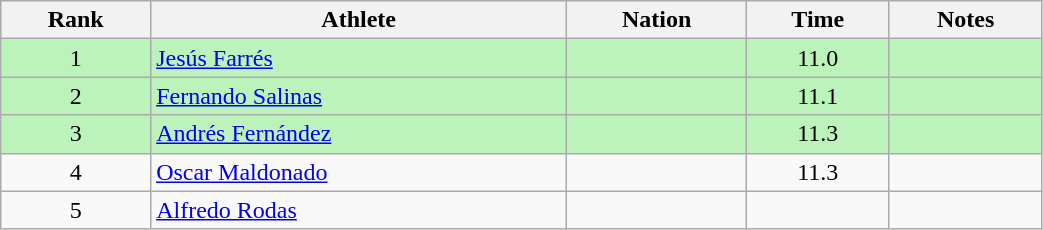<table class="wikitable sortable" style="text-align:center;width: 55%;">
<tr>
<th scope="col">Rank</th>
<th scope="col">Athlete</th>
<th scope="col">Nation</th>
<th scope="col">Time</th>
<th scope="col">Notes</th>
</tr>
<tr bgcolor="#bbf3bb">
<td>1</td>
<td align=left><a href='#'>Jesús Farrés</a></td>
<td align=left></td>
<td>11.0</td>
<td></td>
</tr>
<tr bgcolor="#bbf3bb">
<td>2</td>
<td align=left><a href='#'>Fernando Salinas</a></td>
<td align=left></td>
<td>11.1</td>
<td></td>
</tr>
<tr bgcolor="#bbf3bb">
<td>3</td>
<td align=left><a href='#'>Andrés Fernández</a></td>
<td align=left></td>
<td>11.3</td>
<td></td>
</tr>
<tr>
<td>4</td>
<td align=left><a href='#'>Oscar Maldonado</a></td>
<td align=left></td>
<td>11.3</td>
<td></td>
</tr>
<tr>
<td>5</td>
<td align=left><a href='#'>Alfredo Rodas</a></td>
<td align=left></td>
<td></td>
<td></td>
</tr>
</table>
